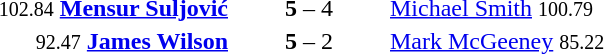<table style="text-align:center">
<tr>
<th width=223></th>
<th width=100></th>
<th width=223></th>
</tr>
<tr>
<td align=right><small>102.84</small> <strong><a href='#'>Mensur Suljović</a></strong> </td>
<td><strong>5</strong> – 4</td>
<td align=left> <a href='#'>Michael Smith</a> <small>100.79</small></td>
</tr>
<tr>
<td align=right><small>92.47</small> <strong><a href='#'>James Wilson</a></strong> </td>
<td><strong>5</strong> – 2</td>
<td align=left> <a href='#'>Mark McGeeney</a> <small>85.22</small></td>
</tr>
</table>
